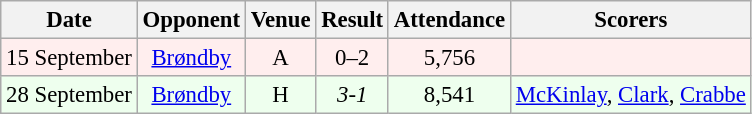<table class="wikitable sortable" style="font-size:95%; text-align:center">
<tr>
<th>Date</th>
<th>Opponent</th>
<th>Venue</th>
<th>Result</th>
<th>Attendance</th>
<th>Scorers</th>
</tr>
<tr style="background:#fee;">
<td>15 September</td>
<td> <a href='#'>Brøndby</a></td>
<td>A</td>
<td>0–2</td>
<td>5,756</td>
<td></td>
</tr>
<tr style="background:#efe;">
<td>28 September</td>
<td> <a href='#'>Brøndby</a></td>
<td>H</td>
<td><em>3-1</em></td>
<td>8,541</td>
<td><a href='#'>McKinlay</a>, <a href='#'>Clark</a>, <a href='#'>Crabbe</a></td>
</tr>
</table>
